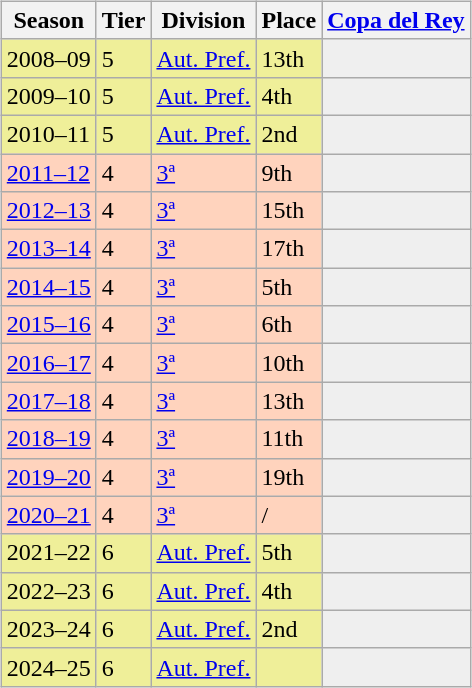<table>
<tr>
<td valign="top" width=0%><br><table class="wikitable">
<tr style="background:#f0f6fa;">
<th>Season</th>
<th>Tier</th>
<th>Division</th>
<th>Place</th>
<th><a href='#'>Copa del Rey</a></th>
</tr>
<tr>
<td style="background:#EFEF99;">2008–09</td>
<td style="background:#EFEF99;">5</td>
<td style="background:#EFEF99;"><a href='#'>Aut. Pref.</a></td>
<td style="background:#EFEF99;">13th</td>
<th style="background:#efefef;"></th>
</tr>
<tr>
<td style="background:#EFEF99;">2009–10</td>
<td style="background:#EFEF99;">5</td>
<td style="background:#EFEF99;"><a href='#'>Aut. Pref.</a></td>
<td style="background:#EFEF99;">4th</td>
<th style="background:#efefef;"></th>
</tr>
<tr>
<td style="background:#EFEF99;">2010–11</td>
<td style="background:#EFEF99;">5</td>
<td style="background:#EFEF99;"><a href='#'>Aut. Pref.</a></td>
<td style="background:#EFEF99;">2nd</td>
<th style="background:#efefef;"></th>
</tr>
<tr>
<td style="background:#FFD3BD;"><a href='#'>2011–12</a></td>
<td style="background:#FFD3BD;">4</td>
<td style="background:#FFD3BD;"><a href='#'>3ª</a></td>
<td style="background:#FFD3BD;">9th</td>
<td style="background:#efefef;"></td>
</tr>
<tr>
<td style="background:#FFD3BD;"><a href='#'>2012–13</a></td>
<td style="background:#FFD3BD;">4</td>
<td style="background:#FFD3BD;"><a href='#'>3ª</a></td>
<td style="background:#FFD3BD;">15th</td>
<td style="background:#efefef;"></td>
</tr>
<tr>
<td style="background:#FFD3BD;"><a href='#'>2013–14</a></td>
<td style="background:#FFD3BD;">4</td>
<td style="background:#FFD3BD;"><a href='#'>3ª</a></td>
<td style="background:#FFD3BD;">17th</td>
<td style="background:#efefef;"></td>
</tr>
<tr>
<td style="background:#FFD3BD;"><a href='#'>2014–15</a></td>
<td style="background:#FFD3BD;">4</td>
<td style="background:#FFD3BD;"><a href='#'>3ª</a></td>
<td style="background:#FFD3BD;">5th</td>
<td style="background:#efefef;"></td>
</tr>
<tr>
<td style="background:#FFD3BD;"><a href='#'>2015–16</a></td>
<td style="background:#FFD3BD;">4</td>
<td style="background:#FFD3BD;"><a href='#'>3ª</a></td>
<td style="background:#FFD3BD;">6th</td>
<td style="background:#efefef;"></td>
</tr>
<tr>
<td style="background:#FFD3BD;"><a href='#'>2016–17</a></td>
<td style="background:#FFD3BD;">4</td>
<td style="background:#FFD3BD;"><a href='#'>3ª</a></td>
<td style="background:#FFD3BD;">10th</td>
<td style="background:#efefef;"></td>
</tr>
<tr>
<td style="background:#FFD3BD;"><a href='#'>2017–18</a></td>
<td style="background:#FFD3BD;">4</td>
<td style="background:#FFD3BD;"><a href='#'>3ª</a></td>
<td style="background:#FFD3BD;">13th</td>
<td style="background:#efefef;"></td>
</tr>
<tr>
<td style="background:#FFD3BD;"><a href='#'>2018–19</a></td>
<td style="background:#FFD3BD;">4</td>
<td style="background:#FFD3BD;"><a href='#'>3ª</a></td>
<td style="background:#FFD3BD;">11th</td>
<td style="background:#efefef;"></td>
</tr>
<tr>
<td style="background:#FFD3BD;"><a href='#'>2019–20</a></td>
<td style="background:#FFD3BD;">4</td>
<td style="background:#FFD3BD;"><a href='#'>3ª</a></td>
<td style="background:#FFD3BD;">19th</td>
<td style="background:#efefef;"></td>
</tr>
<tr>
<td style="background:#FFD3BD;"><a href='#'>2020–21</a></td>
<td style="background:#FFD3BD;">4</td>
<td style="background:#FFD3BD;"><a href='#'>3ª</a></td>
<td style="background:#FFD3BD;"> / </td>
<td style="background:#efefef;"></td>
</tr>
<tr>
<td style="background:#EFEF99;">2021–22</td>
<td style="background:#EFEF99;">6</td>
<td style="background:#EFEF99;"><a href='#'>Aut. Pref.</a></td>
<td style="background:#EFEF99;">5th</td>
<th style="background:#efefef;"></th>
</tr>
<tr>
<td style="background:#EFEF99;">2022–23</td>
<td style="background:#EFEF99;">6</td>
<td style="background:#EFEF99;"><a href='#'>Aut. Pref.</a></td>
<td style="background:#EFEF99;">4th</td>
<th style="background:#efefef;"></th>
</tr>
<tr>
<td style="background:#EFEF99;">2023–24</td>
<td style="background:#EFEF99;">6</td>
<td style="background:#EFEF99;"><a href='#'>Aut. Pref.</a></td>
<td style="background:#EFEF99;">2nd</td>
<th style="background:#efefef;"></th>
</tr>
<tr>
<td style="background:#EFEF99;">2024–25</td>
<td style="background:#EFEF99;">6</td>
<td style="background:#EFEF99;"><a href='#'>Aut. Pref.</a></td>
<td style="background:#EFEF99;"></td>
<th style="background:#efefef;"></th>
</tr>
</table>
</td>
</tr>
</table>
